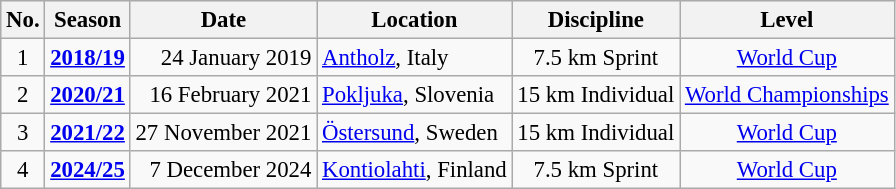<table class="wikitable" style="text-align:center; font-size:95%;">
<tr style="background:#efefef;">
<th>No.</th>
<th>Season</th>
<th>Date</th>
<th>Location</th>
<th>Discipline</th>
<th>Level</th>
</tr>
<tr>
<td>1</td>
<td><strong><a href='#'>2018/19</a></strong></td>
<td align=right>24 January 2019</td>
<td align=left> <a href='#'>Antholz</a>, Italy</td>
<td>7.5 km Sprint</td>
<td><a href='#'>World Cup</a></td>
</tr>
<tr>
<td>2</td>
<td><strong><a href='#'>2020/21</a></strong></td>
<td align=right>16 February 2021</td>
<td align=left> <a href='#'>Pokljuka</a>, Slovenia</td>
<td>15 km Individual</td>
<td><a href='#'>World Championships</a></td>
</tr>
<tr>
<td>3</td>
<td><strong><a href='#'>2021/22</a></strong></td>
<td align=right>27 November 2021</td>
<td align=left> <a href='#'>Östersund</a>, Sweden</td>
<td>15 km Individual</td>
<td><a href='#'>World Cup</a></td>
</tr>
<tr>
<td>4</td>
<td><strong><a href='#'>2024/25</a></strong></td>
<td align=right>7 December 2024</td>
<td align=left> <a href='#'>Kontiolahti</a>, Finland</td>
<td>7.5 km Sprint</td>
<td><a href='#'>World Cup</a></td>
</tr>
</table>
